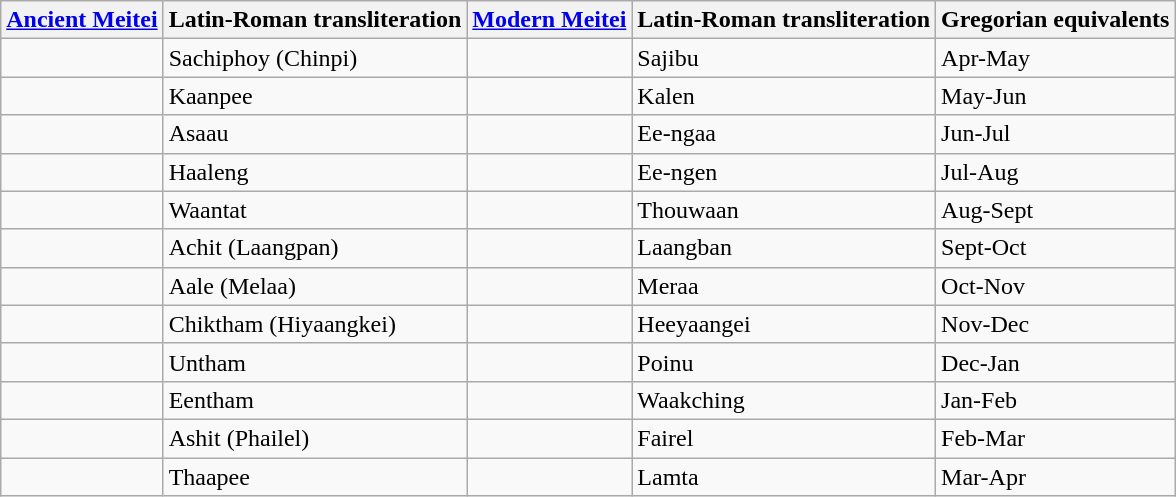<table class="wikitable">
<tr>
<th><a href='#'>Ancient Meitei</a></th>
<th>Latin-Roman transliteration</th>
<th><a href='#'>Modern Meitei</a></th>
<th>Latin-Roman transliteration</th>
<th>Gregorian equivalents</th>
</tr>
<tr>
<td></td>
<td>Sachiphoy (Chinpi)</td>
<td></td>
<td>Sajibu</td>
<td>Apr-May</td>
</tr>
<tr>
<td></td>
<td>Kaanpee</td>
<td></td>
<td>Kalen</td>
<td>May-Jun</td>
</tr>
<tr>
<td></td>
<td>Asaau</td>
<td></td>
<td>Ee-ngaa</td>
<td>Jun-Jul</td>
</tr>
<tr>
<td></td>
<td>Haaleng</td>
<td></td>
<td>Ee-ngen</td>
<td>Jul-Aug</td>
</tr>
<tr>
<td></td>
<td>Waantat</td>
<td></td>
<td>Thouwaan</td>
<td>Aug-Sept</td>
</tr>
<tr>
<td></td>
<td>Achit (Laangpan)</td>
<td></td>
<td>Laangban</td>
<td>Sept-Oct</td>
</tr>
<tr>
<td></td>
<td>Aale (Melaa)</td>
<td></td>
<td>Meraa</td>
<td>Oct-Nov</td>
</tr>
<tr>
<td></td>
<td>Chiktham (Hiyaangkei)</td>
<td></td>
<td>Heeyaangei</td>
<td>Nov-Dec</td>
</tr>
<tr>
<td></td>
<td>Untham</td>
<td></td>
<td>Poinu</td>
<td>Dec-Jan</td>
</tr>
<tr>
<td></td>
<td>Eentham</td>
<td></td>
<td>Waakching</td>
<td>Jan-Feb</td>
</tr>
<tr>
<td></td>
<td>Ashit (Phailel)</td>
<td></td>
<td>Fairel</td>
<td>Feb-Mar</td>
</tr>
<tr>
<td></td>
<td>Thaapee</td>
<td></td>
<td>Lamta</td>
<td>Mar-Apr</td>
</tr>
</table>
